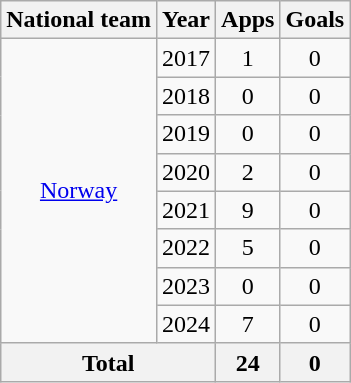<table class=wikitable style=text-align:center>
<tr>
<th>National team</th>
<th>Year</th>
<th>Apps</th>
<th>Goals</th>
</tr>
<tr>
<td rowspan="8"><a href='#'>Norway</a></td>
<td>2017</td>
<td>1</td>
<td>0</td>
</tr>
<tr>
<td>2018</td>
<td>0</td>
<td>0</td>
</tr>
<tr>
<td>2019</td>
<td>0</td>
<td>0</td>
</tr>
<tr>
<td>2020</td>
<td>2</td>
<td>0</td>
</tr>
<tr>
<td>2021</td>
<td>9</td>
<td>0</td>
</tr>
<tr>
<td>2022</td>
<td>5</td>
<td>0</td>
</tr>
<tr>
<td>2023</td>
<td>0</td>
<td>0</td>
</tr>
<tr>
<td>2024</td>
<td>7</td>
<td>0</td>
</tr>
<tr>
<th colspan="2">Total</th>
<th>24</th>
<th>0</th>
</tr>
</table>
